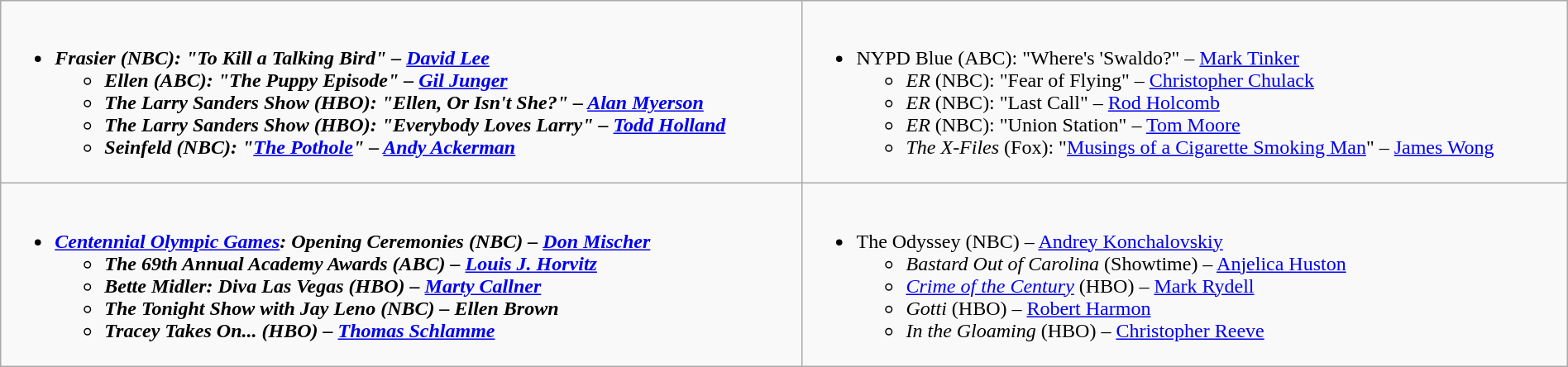<table class="wikitable" width="100%">
<tr>
<td style="vertical-align:top;"><br><ul><li><strong><em>Frasier<em> (NBC): "To Kill a Talking Bird" – <a href='#'>David Lee</a><strong><ul><li></em>Ellen<em> (ABC): "The Puppy Episode" – <a href='#'>Gil Junger</a></li><li></em>The Larry Sanders Show<em> (HBO): "Ellen, Or Isn't She?" – <a href='#'>Alan Myerson</a></li><li></em>The Larry Sanders Show<em> (HBO): "Everybody Loves Larry" – <a href='#'>Todd Holland</a></li><li></em>Seinfeld<em> (NBC): "<a href='#'>The Pothole</a>" – <a href='#'>Andy Ackerman</a></li></ul></li></ul></td>
<td style="vertical-align:top;"><br><ul><li></em></strong>NYPD Blue</em> (ABC): "Where's 'Swaldo?" – <a href='#'>Mark Tinker</a></strong><ul><li><em>ER</em> (NBC): "Fear of Flying" – <a href='#'>Christopher Chulack</a></li><li><em>ER</em> (NBC): "Last Call" – <a href='#'>Rod Holcomb</a></li><li><em>ER</em> (NBC): "Union Station" – <a href='#'>Tom Moore</a></li><li><em>The X-Files</em> (Fox): "<a href='#'>Musings of a Cigarette Smoking Man</a>" – <a href='#'>James Wong</a></li></ul></li></ul></td>
</tr>
<tr>
<td style="vertical-align:top;"><br><ul><li><strong><em><a href='#'>Centennial Olympic Games</a>: Opening Ceremonies<em> (NBC) – <a href='#'>Don Mischer</a><strong><ul><li></em>The 69th Annual Academy Awards<em> (ABC) – <a href='#'>Louis J. Horvitz</a></li><li></em>Bette Midler: Diva Las Vegas<em> (HBO) – <a href='#'>Marty Callner</a></li><li></em>The Tonight Show with Jay Leno<em> (NBC) – Ellen Brown</li><li></em>Tracey Takes On...<em> (HBO) – <a href='#'>Thomas Schlamme</a></li></ul></li></ul></td>
<td style="vertical-align:top;"><br><ul><li></em></strong>The Odyssey</em> (NBC) – <a href='#'>Andrey Konchalovskiy</a></strong><ul><li><em>Bastard Out of Carolina</em> (Showtime) – <a href='#'>Anjelica Huston</a></li><li><em><a href='#'>Crime of the Century</a></em> (HBO) – <a href='#'>Mark Rydell</a></li><li><em>Gotti</em> (HBO) – <a href='#'>Robert Harmon</a></li><li><em>In the Gloaming</em> (HBO) – <a href='#'>Christopher Reeve</a></li></ul></li></ul></td>
</tr>
</table>
